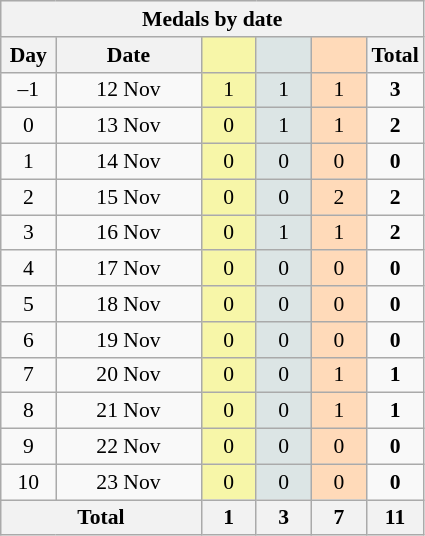<table class="wikitable" style="font-size:90%; text-align:center;">
<tr style="background:#efefef;">
<th colspan=6><strong>Medals by date</strong></th>
</tr>
<tr>
<th width=30><strong>Day</strong></th>
<th width=90><strong>Date</strong></th>
<th width=30 style="background:#F7F6A8;"></th>
<th width=30 style="background:#DCE5E5;"></th>
<th width=30 style="background:#FFDAB9;"></th>
<th width=30><strong>Total</strong></th>
</tr>
<tr>
<td>–1</td>
<td>12 Nov</td>
<td style="background:#F7F6A8;">1</td>
<td style="background:#DCE5E5;">1</td>
<td style="background:#FFDAB9;">1</td>
<td><strong>3</strong></td>
</tr>
<tr>
<td>0</td>
<td>13 Nov</td>
<td style="background:#F7F6A8;">0</td>
<td style="background:#DCE5E5;">1</td>
<td style="background:#FFDAB9;">1</td>
<td><strong>2</strong></td>
</tr>
<tr>
<td>1</td>
<td>14 Nov</td>
<td style="background:#F7F6A8;">0</td>
<td style="background:#DCE5E5;">0</td>
<td style="background:#FFDAB9;">0</td>
<td><strong>0</strong></td>
</tr>
<tr>
<td>2</td>
<td>15 Nov</td>
<td style="background:#F7F6A8;">0</td>
<td style="background:#DCE5E5;">0</td>
<td style="background:#FFDAB9;">2</td>
<td><strong>2</strong></td>
</tr>
<tr>
<td>3</td>
<td>16 Nov</td>
<td style="background:#F7F6A8;">0</td>
<td style="background:#DCE5E5;">1</td>
<td style="background:#FFDAB9;">1</td>
<td><strong>2</strong></td>
</tr>
<tr>
<td>4</td>
<td>17 Nov</td>
<td style="background:#F7F6A8;">0</td>
<td style="background:#DCE5E5;">0</td>
<td style="background:#FFDAB9;">0</td>
<td><strong>0</strong></td>
</tr>
<tr>
<td>5</td>
<td>18 Nov</td>
<td style="background:#F7F6A8;">0</td>
<td style="background:#DCE5E5;">0</td>
<td style="background:#FFDAB9;">0</td>
<td><strong>0</strong></td>
</tr>
<tr>
<td>6</td>
<td>19 Nov</td>
<td style="background:#F7F6A8;">0</td>
<td style="background:#DCE5E5;">0</td>
<td style="background:#FFDAB9;">0</td>
<td><strong>0</strong></td>
</tr>
<tr>
<td>7</td>
<td>20 Nov</td>
<td style="background:#F7F6A8;">0</td>
<td style="background:#DCE5E5;">0</td>
<td style="background:#FFDAB9;">1</td>
<td><strong>1</strong></td>
</tr>
<tr>
<td>8</td>
<td>21 Nov</td>
<td style="background:#F7F6A8;">0</td>
<td style="background:#DCE5E5;">0</td>
<td style="background:#FFDAB9;">1</td>
<td><strong>1</strong></td>
</tr>
<tr>
<td>9</td>
<td>22 Nov</td>
<td style="background:#F7F6A8;">0</td>
<td style="background:#DCE5E5;">0</td>
<td style="background:#FFDAB9;">0</td>
<td><strong>0</strong></td>
</tr>
<tr>
<td>10</td>
<td>23 Nov</td>
<td style="background:#F7F6A8;">0</td>
<td style="background:#DCE5E5;">0</td>
<td style="background:#FFDAB9;">0</td>
<td><strong>0</strong></td>
</tr>
<tr>
<th colspan="2"><strong>Total</strong></th>
<th><strong>1</strong></th>
<th><strong>3</strong></th>
<th><strong>7</strong></th>
<th><strong>11</strong></th>
</tr>
</table>
